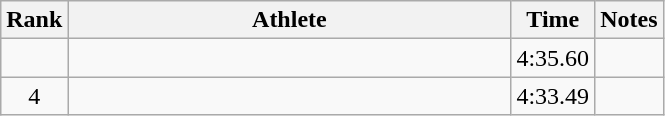<table class="wikitable" style="text-align:center">
<tr>
<th>Rank</th>
<th Style="width:18em">Athlete</th>
<th>Time</th>
<th>Notes</th>
</tr>
<tr>
<td></td>
<td style="text-align:left"><br></td>
<td>4:35.60</td>
<td></td>
</tr>
<tr>
<td>4</td>
<td style="text-align:left"><br></td>
<td>4:33.49</td>
<td></td>
</tr>
</table>
